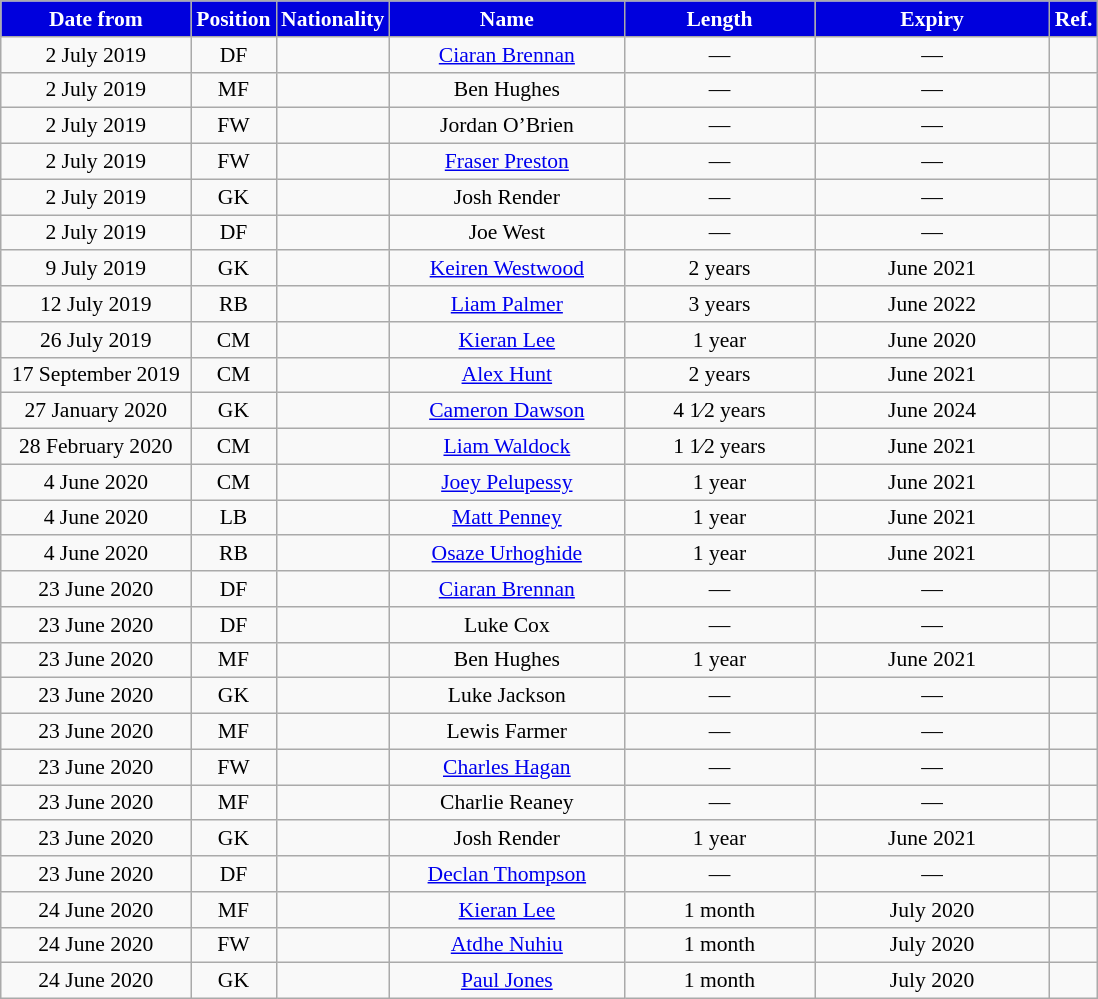<table class="wikitable"  style="text-align:center; font-size:90%; ">
<tr>
<th style="background:#00d; color:#fff; width:120px;">Date from</th>
<th style="background:#00d; color:#fff; width:50px;">Position</th>
<th style="background:#00d; color:#fff; width:50px;">Nationality</th>
<th style="background:#00d; color:#fff; width:150px;">Name</th>
<th style="background:#00d; color:#fff; width:120px;">Length</th>
<th style="background:#00d; color:#fff; width:150px;">Expiry</th>
<th style="background:#00d; color:#fff; width:25px;">Ref.</th>
</tr>
<tr>
<td>2 July 2019</td>
<td>DF</td>
<td></td>
<td><a href='#'>Ciaran Brennan</a></td>
<td>—</td>
<td>—</td>
<td></td>
</tr>
<tr>
<td>2 July 2019</td>
<td>MF</td>
<td></td>
<td>Ben Hughes</td>
<td>—</td>
<td>—</td>
<td></td>
</tr>
<tr>
<td>2 July 2019</td>
<td>FW</td>
<td></td>
<td>Jordan O’Brien</td>
<td>—</td>
<td>—</td>
<td></td>
</tr>
<tr>
<td>2 July 2019</td>
<td>FW</td>
<td></td>
<td><a href='#'>Fraser Preston</a></td>
<td>—</td>
<td>—</td>
<td></td>
</tr>
<tr>
<td>2 July 2019</td>
<td>GK</td>
<td></td>
<td>Josh Render</td>
<td>—</td>
<td>—</td>
<td></td>
</tr>
<tr>
<td>2 July 2019</td>
<td>DF</td>
<td></td>
<td>Joe West</td>
<td>—</td>
<td>—</td>
<td></td>
</tr>
<tr>
<td>9 July 2019</td>
<td>GK</td>
<td></td>
<td><a href='#'>Keiren Westwood</a></td>
<td>2 years</td>
<td>June 2021</td>
<td></td>
</tr>
<tr>
<td>12 July 2019</td>
<td>RB</td>
<td></td>
<td><a href='#'>Liam Palmer</a></td>
<td>3 years</td>
<td>June 2022</td>
<td></td>
</tr>
<tr>
<td>26 July 2019</td>
<td>CM</td>
<td></td>
<td><a href='#'>Kieran Lee</a></td>
<td>1 year</td>
<td>June 2020</td>
<td></td>
</tr>
<tr>
<td>17 September 2019</td>
<td>CM</td>
<td></td>
<td><a href='#'>Alex Hunt</a></td>
<td>2 years</td>
<td>June 2021</td>
<td></td>
</tr>
<tr>
<td>27 January 2020</td>
<td>GK</td>
<td></td>
<td><a href='#'>Cameron Dawson</a></td>
<td>4 1⁄2 years</td>
<td>June 2024</td>
<td></td>
</tr>
<tr>
<td>28 February 2020</td>
<td>CM</td>
<td></td>
<td><a href='#'>Liam Waldock</a></td>
<td>1 1⁄2 years</td>
<td>June 2021</td>
<td></td>
</tr>
<tr>
<td>4 June 2020</td>
<td>CM</td>
<td></td>
<td><a href='#'>Joey Pelupessy</a></td>
<td>1 year</td>
<td>June 2021</td>
<td></td>
</tr>
<tr>
<td>4 June 2020</td>
<td>LB</td>
<td></td>
<td><a href='#'>Matt Penney</a></td>
<td>1 year</td>
<td>June 2021</td>
<td></td>
</tr>
<tr>
<td>4 June 2020</td>
<td>RB</td>
<td></td>
<td><a href='#'>Osaze Urhoghide</a></td>
<td>1 year</td>
<td>June 2021</td>
<td></td>
</tr>
<tr>
<td>23 June 2020</td>
<td>DF</td>
<td></td>
<td><a href='#'>Ciaran Brennan</a></td>
<td>—</td>
<td>—</td>
<td></td>
</tr>
<tr>
<td>23 June 2020</td>
<td>DF</td>
<td></td>
<td>Luke Cox</td>
<td>—</td>
<td>—</td>
<td></td>
</tr>
<tr>
<td>23 June 2020</td>
<td>MF</td>
<td></td>
<td>Ben Hughes</td>
<td>1 year</td>
<td>June 2021</td>
<td></td>
</tr>
<tr>
<td>23 June 2020</td>
<td>GK</td>
<td></td>
<td>Luke Jackson</td>
<td>—</td>
<td>—</td>
<td></td>
</tr>
<tr>
<td>23 June 2020</td>
<td>MF</td>
<td></td>
<td>Lewis Farmer</td>
<td>—</td>
<td>—</td>
<td></td>
</tr>
<tr>
<td>23 June 2020</td>
<td>FW</td>
<td></td>
<td><a href='#'>Charles Hagan</a></td>
<td>—</td>
<td>—</td>
<td></td>
</tr>
<tr>
<td>23 June 2020</td>
<td>MF</td>
<td></td>
<td>Charlie Reaney</td>
<td>—</td>
<td>—</td>
<td></td>
</tr>
<tr>
<td>23 June 2020</td>
<td>GK</td>
<td></td>
<td>Josh Render</td>
<td>1 year</td>
<td>June 2021</td>
<td></td>
</tr>
<tr>
<td>23 June 2020</td>
<td>DF</td>
<td></td>
<td><a href='#'>Declan Thompson</a></td>
<td>—</td>
<td>—</td>
<td></td>
</tr>
<tr>
<td>24 June 2020</td>
<td>MF</td>
<td></td>
<td><a href='#'>Kieran Lee</a></td>
<td>1 month</td>
<td>July 2020</td>
<td></td>
</tr>
<tr>
<td>24 June 2020</td>
<td>FW</td>
<td></td>
<td><a href='#'>Atdhe Nuhiu</a></td>
<td>1 month</td>
<td>July 2020</td>
<td></td>
</tr>
<tr>
<td>24 June 2020</td>
<td>GK</td>
<td></td>
<td><a href='#'>Paul Jones</a></td>
<td>1 month</td>
<td>July 2020</td>
<td></td>
</tr>
</table>
